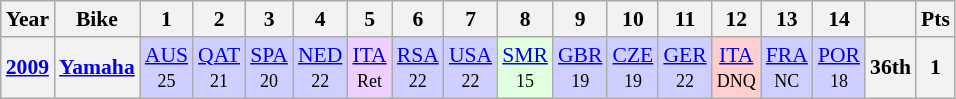<table class="wikitable" style="text-align:center; font-size:90%">
<tr>
<th>Year</th>
<th>Bike</th>
<th>1</th>
<th>2</th>
<th>3</th>
<th>4</th>
<th>5</th>
<th>6</th>
<th>7</th>
<th>8</th>
<th>9</th>
<th>10</th>
<th>11</th>
<th>12</th>
<th>13</th>
<th>14</th>
<th></th>
<th>Pts</th>
</tr>
<tr>
<th><a href='#'>2009</a></th>
<th><a href='#'>Yamaha</a></th>
<td style="background:#CFCFFF;"><a href='#'>AUS</a><br><small>25</small></td>
<td style="background:#CFCFFF;"><a href='#'>QAT</a><br><small>21</small></td>
<td style="background:#CFCFFF;"><a href='#'>SPA</a><br><small>20</small></td>
<td style="background:#CFCFFF;"><a href='#'>NED</a><br><small>22</small></td>
<td style="background:#EFCFFF;"><a href='#'>ITA</a><br><small>Ret</small></td>
<td style="background:#CFCFFF;"><a href='#'>RSA</a><br><small>22</small></td>
<td style="background:#CFCFFF;"><a href='#'>USA</a><br><small>22</small></td>
<td style="background:#DFFFDF;"><a href='#'>SMR</a><br><small>15</small></td>
<td style="background:#CFCFFF;"><a href='#'>GBR</a><br><small>19</small></td>
<td style="background:#CFCFFF;"><a href='#'>CZE</a><br><small>19</small></td>
<td style="background:#CFCFFF;"><a href='#'>GER</a><br><small>22</small></td>
<td style="background:#FFCFCF;"><a href='#'>ITA</a><br><small>DNQ</small></td>
<td style="background:#CFCFFF;"><a href='#'>FRA</a><br><small>NC</small></td>
<td style="background:#CFCFFF;"><a href='#'>POR</a><br><small>18</small></td>
<th>36th</th>
<th>1</th>
</tr>
</table>
